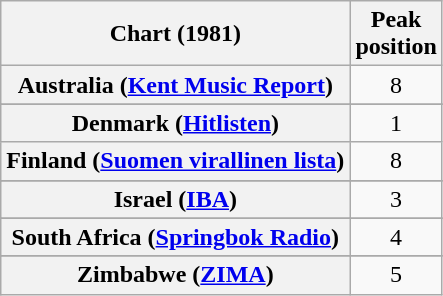<table class="wikitable sortable plainrowheaders" style="text-align:center">
<tr>
<th>Chart (1981)</th>
<th>Peak<br>position</th>
</tr>
<tr>
<th scope="row">Australia (<a href='#'>Kent Music Report</a>)</th>
<td>8</td>
</tr>
<tr>
</tr>
<tr>
</tr>
<tr>
<th scope="row">Denmark (<a href='#'>Hitlisten</a>)</th>
<td>1</td>
</tr>
<tr>
<th scope="row">Finland (<a href='#'>Suomen virallinen lista</a>)</th>
<td>8</td>
</tr>
<tr>
</tr>
<tr>
</tr>
<tr>
<th scope="row">Israel (<a href='#'>IBA</a>)</th>
<td>3</td>
</tr>
<tr>
</tr>
<tr>
</tr>
<tr>
</tr>
<tr>
<th scope="row">South Africa (<a href='#'>Springbok Radio</a>)</th>
<td>4</td>
</tr>
<tr>
</tr>
<tr>
</tr>
<tr>
<th scope="row">Zimbabwe (<a href='#'>ZIMA</a>)</th>
<td>5</td>
</tr>
</table>
